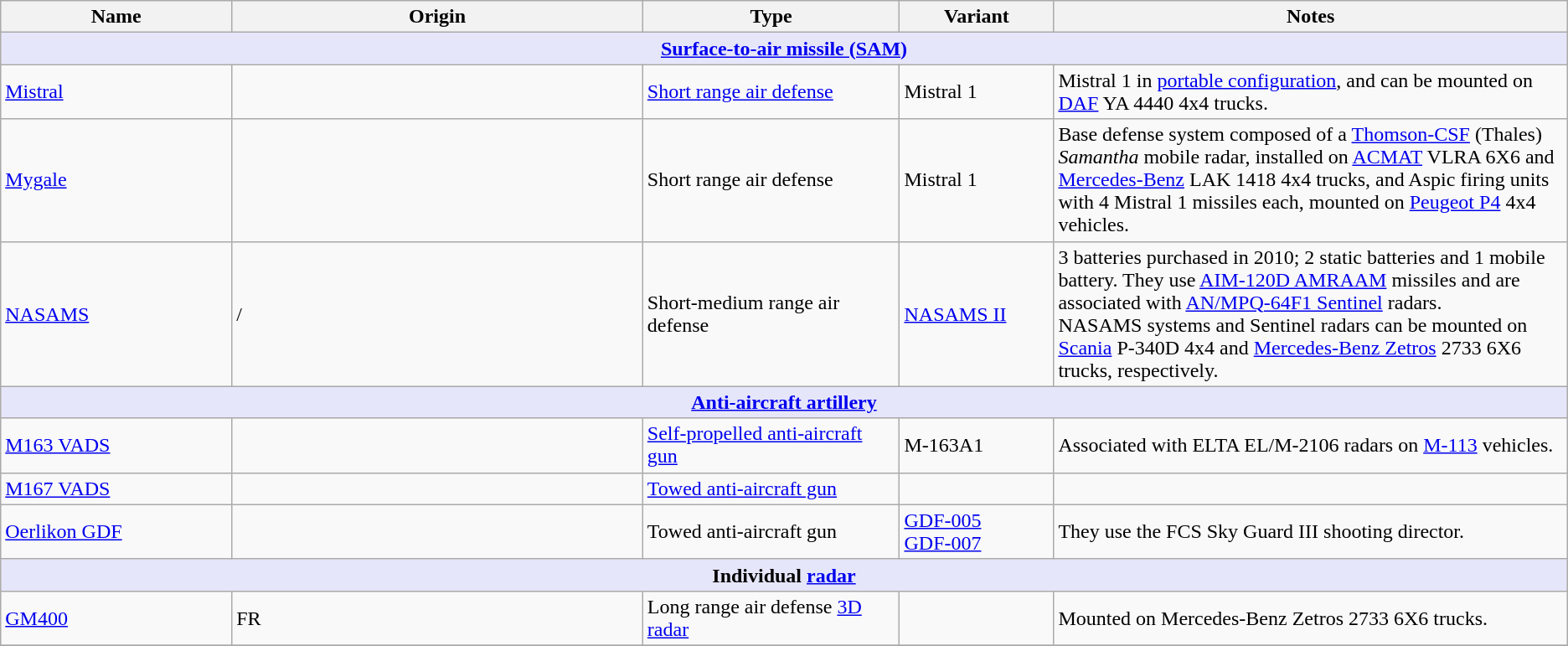<table class="wikitable">
<tr>
<th width="9%">Name</th>
<th width="16%">Origin</th>
<th width="10%">Type</th>
<th width="6%">Variant</th>
<th width="20%">Notes</th>
</tr>
<tr>
<th style="align: center; background: lavender;" colspan="7"><a href='#'>Surface-to-air missile (SAM)</a></th>
</tr>
<tr>
<td><a href='#'>Mistral</a></td>
<td></td>
<td><a href='#'>Short range air defense</a></td>
<td>Mistral 1</td>
<td>Mistral 1 in <a href='#'>portable configuration</a>, and can be mounted on <a href='#'>DAF</a> YA 4440 4x4 trucks.</td>
</tr>
<tr>
<td><a href='#'>Mygale</a></td>
<td></td>
<td>Short range air defense</td>
<td>Mistral 1</td>
<td>Base defense system composed of a <a href='#'>Thomson-CSF</a> (Thales) <em>Samantha</em> mobile radar, installed on <a href='#'>ACMAT</a> VLRA 6X6 and <a href='#'>Mercedes-Benz</a> LAK 1418 4x4 trucks, and Aspic firing units with 4 Mistral 1 missiles each, mounted on <a href='#'>Peugeot P4</a> 4x4 vehicles.</td>
</tr>
<tr>
<td><a href='#'>NASAMS</a></td>
<td> / </td>
<td>Short-medium range air defense</td>
<td><a href='#'>NASAMS II</a></td>
<td>3 batteries purchased in 2010; 2 static batteries and 1 mobile battery. They use <a href='#'>AIM-120D AMRAAM</a> missiles and are associated with <a href='#'>AN/MPQ-64F1 Sentinel</a> radars.<br>NASAMS systems and Sentinel radars can be mounted on <a href='#'>Scania</a> P-340D 4x4 and <a href='#'>Mercedes-Benz Zetros</a> 2733 6X6 trucks, respectively.</td>
</tr>
<tr>
<th style="align: center; background: lavender;" colspan="7"><a href='#'>Anti-aircraft artillery</a></th>
</tr>
<tr>
<td><a href='#'>M163 VADS</a></td>
<td></td>
<td><a href='#'>Self-propelled anti-aircraft gun</a></td>
<td>M-163A1</td>
<td>Associated with ELTA EL/M-2106 radars on <a href='#'>M-113</a> vehicles.</td>
</tr>
<tr>
<td><a href='#'>M167 VADS</a></td>
<td></td>
<td><a href='#'>Towed anti-aircraft gun</a></td>
<td></td>
<td></td>
</tr>
<tr>
<td><a href='#'>Oerlikon GDF</a></td>
<td></td>
<td>Towed anti-aircraft gun</td>
<td><a href='#'>GDF-005</a><br><a href='#'>GDF-007</a></td>
<td>They use the FCS Sky Guard III shooting director.</td>
</tr>
<tr>
<th style="align: center; background: lavender;" colspan="7">Individual <a href='#'>radar</a></th>
</tr>
<tr>
<td><a href='#'>GM400</a></td>
<td> FR</td>
<td>Long range air defense <a href='#'>3D radar</a></td>
<td></td>
<td>Mounted on Mercedes-Benz Zetros 2733 6X6 trucks.</td>
</tr>
<tr>
</tr>
</table>
